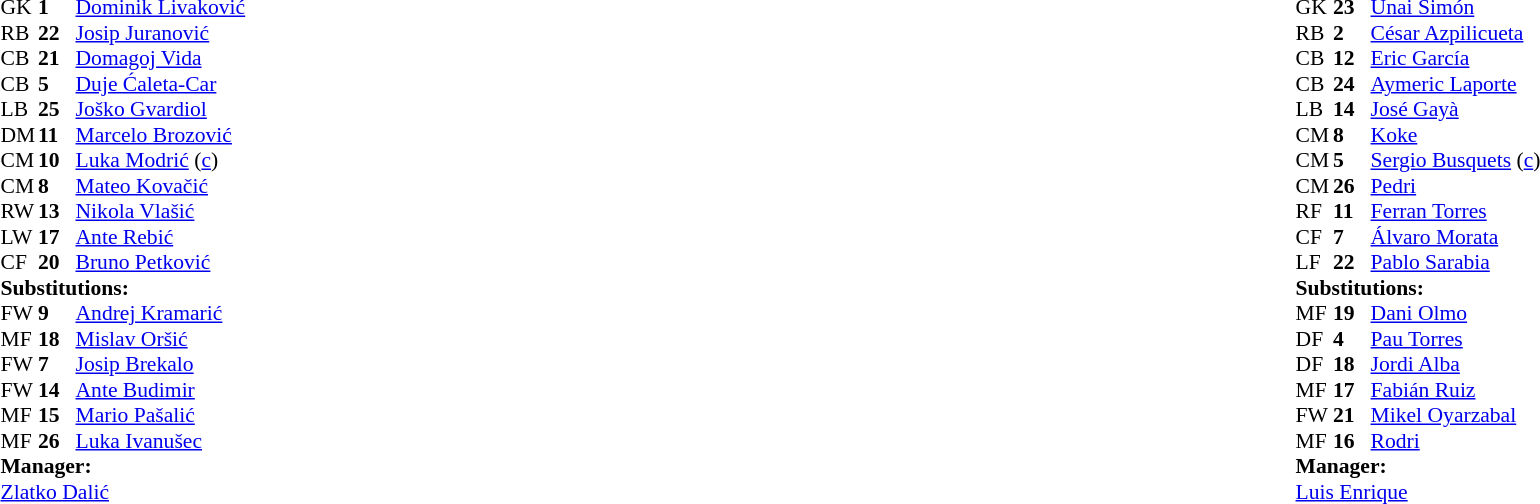<table width="100%">
<tr>
<td valign="top" width="40%"><br><table style="font-size:90%" cellspacing="0" cellpadding="0">
<tr>
<th width=25></th>
<th width=25></th>
</tr>
<tr>
<td>GK</td>
<td><strong>1</strong></td>
<td><a href='#'>Dominik Livaković</a></td>
</tr>
<tr>
<td>RB</td>
<td><strong>22</strong></td>
<td><a href='#'>Josip Juranović</a></td>
<td></td>
<td></td>
</tr>
<tr>
<td>CB</td>
<td><strong>21</strong></td>
<td><a href='#'>Domagoj Vida</a></td>
</tr>
<tr>
<td>CB</td>
<td><strong>5</strong></td>
<td><a href='#'>Duje Ćaleta-Car</a></td>
<td></td>
</tr>
<tr>
<td>LB</td>
<td><strong>25</strong></td>
<td><a href='#'>Joško Gvardiol</a></td>
</tr>
<tr>
<td>DM</td>
<td><strong>11</strong></td>
<td><a href='#'>Marcelo Brozović</a></td>
<td></td>
</tr>
<tr>
<td>CM</td>
<td><strong>10</strong></td>
<td><a href='#'>Luka Modrić</a> (<a href='#'>c</a>)</td>
<td></td>
<td></td>
</tr>
<tr>
<td>CM</td>
<td><strong>8</strong></td>
<td><a href='#'>Mateo Kovačić</a></td>
<td></td>
<td></td>
</tr>
<tr>
<td>RW</td>
<td><strong>13</strong></td>
<td><a href='#'>Nikola Vlašić</a></td>
<td></td>
<td></td>
</tr>
<tr>
<td>LW</td>
<td><strong>17</strong></td>
<td><a href='#'>Ante Rebić</a></td>
<td></td>
<td></td>
</tr>
<tr>
<td>CF</td>
<td><strong>20</strong></td>
<td><a href='#'>Bruno Petković</a></td>
<td></td>
<td></td>
</tr>
<tr>
<td colspan=3><strong>Substitutions:</strong></td>
</tr>
<tr>
<td>FW</td>
<td><strong>9</strong></td>
<td><a href='#'>Andrej Kramarić</a></td>
<td></td>
<td></td>
</tr>
<tr>
<td>MF</td>
<td><strong>18</strong></td>
<td><a href='#'>Mislav Oršić</a></td>
<td></td>
<td></td>
</tr>
<tr>
<td>FW</td>
<td><strong>7</strong></td>
<td><a href='#'>Josip Brekalo</a></td>
<td></td>
<td></td>
</tr>
<tr>
<td>FW</td>
<td><strong>14</strong></td>
<td><a href='#'>Ante Budimir</a></td>
<td></td>
<td></td>
</tr>
<tr>
<td>MF</td>
<td><strong>15</strong></td>
<td><a href='#'>Mario Pašalić</a></td>
<td></td>
<td></td>
</tr>
<tr>
<td>MF</td>
<td><strong>26</strong></td>
<td><a href='#'>Luka Ivanušec</a></td>
<td></td>
<td></td>
</tr>
<tr>
<td colspan=3><strong>Manager:</strong></td>
</tr>
<tr>
<td colspan=3><a href='#'>Zlatko Dalić</a></td>
</tr>
</table>
</td>
<td valign="top"></td>
<td valign="top" width="50%"><br><table style="font-size:90%; margin:auto" cellspacing="0" cellpadding="0">
<tr>
<th width=25></th>
<th width=25></th>
</tr>
<tr>
<td>GK</td>
<td><strong>23</strong></td>
<td><a href='#'>Unai Simón</a></td>
</tr>
<tr>
<td>RB</td>
<td><strong>2</strong></td>
<td><a href='#'>César Azpilicueta</a></td>
</tr>
<tr>
<td>CB</td>
<td><strong>12</strong></td>
<td><a href='#'>Eric García</a></td>
<td></td>
<td></td>
</tr>
<tr>
<td>CB</td>
<td><strong>24</strong></td>
<td><a href='#'>Aymeric Laporte</a></td>
</tr>
<tr>
<td>LB</td>
<td><strong>14</strong></td>
<td><a href='#'>José Gayà</a></td>
<td></td>
<td></td>
</tr>
<tr>
<td>CM</td>
<td><strong>8</strong></td>
<td><a href='#'>Koke</a></td>
<td></td>
<td></td>
</tr>
<tr>
<td>CM</td>
<td><strong>5</strong></td>
<td><a href='#'>Sergio Busquets</a> (<a href='#'>c</a>)</td>
<td></td>
<td></td>
</tr>
<tr>
<td>CM</td>
<td><strong>26</strong></td>
<td><a href='#'>Pedri</a></td>
</tr>
<tr>
<td>RF</td>
<td><strong>11</strong></td>
<td><a href='#'>Ferran Torres</a></td>
<td></td>
<td></td>
</tr>
<tr>
<td>CF</td>
<td><strong>7</strong></td>
<td><a href='#'>Álvaro Morata</a></td>
</tr>
<tr>
<td>LF</td>
<td><strong>22</strong></td>
<td><a href='#'>Pablo Sarabia</a></td>
<td></td>
<td></td>
</tr>
<tr>
<td colspan=3><strong>Substitutions:</strong></td>
</tr>
<tr>
<td>MF</td>
<td><strong>19</strong></td>
<td><a href='#'>Dani Olmo</a></td>
<td></td>
<td></td>
</tr>
<tr>
<td>DF</td>
<td><strong>4</strong></td>
<td><a href='#'>Pau Torres</a></td>
<td></td>
<td></td>
</tr>
<tr>
<td>DF</td>
<td><strong>18</strong></td>
<td><a href='#'>Jordi Alba</a></td>
<td></td>
<td></td>
</tr>
<tr>
<td>MF</td>
<td><strong>17</strong></td>
<td><a href='#'>Fabián Ruiz</a></td>
<td></td>
<td></td>
</tr>
<tr>
<td>FW</td>
<td><strong>21</strong></td>
<td><a href='#'>Mikel Oyarzabal</a></td>
<td></td>
<td></td>
</tr>
<tr>
<td>MF</td>
<td><strong>16</strong></td>
<td><a href='#'>Rodri</a></td>
<td></td>
<td></td>
</tr>
<tr>
<td colspan=3><strong>Manager:</strong></td>
</tr>
<tr>
<td colspan=3><a href='#'>Luis Enrique</a></td>
</tr>
</table>
</td>
</tr>
</table>
